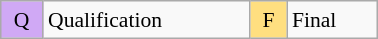<table class="wikitable" style="margin:0.5em auto; font-size:90%; line-height:1.25em;" width=20%;>
<tr>
<td bgcolor="#D0A9F5" align=center>Q</td>
<td>Qualification</td>
<td bgcolor="#FFDF80" align=center>F</td>
<td>Final</td>
</tr>
</table>
